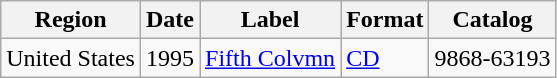<table class="wikitable">
<tr>
<th>Region</th>
<th>Date</th>
<th>Label</th>
<th>Format</th>
<th>Catalog</th>
</tr>
<tr>
<td>United States</td>
<td>1995</td>
<td><a href='#'>Fifth Colvmn</a></td>
<td><a href='#'>CD</a></td>
<td>9868-63193</td>
</tr>
</table>
